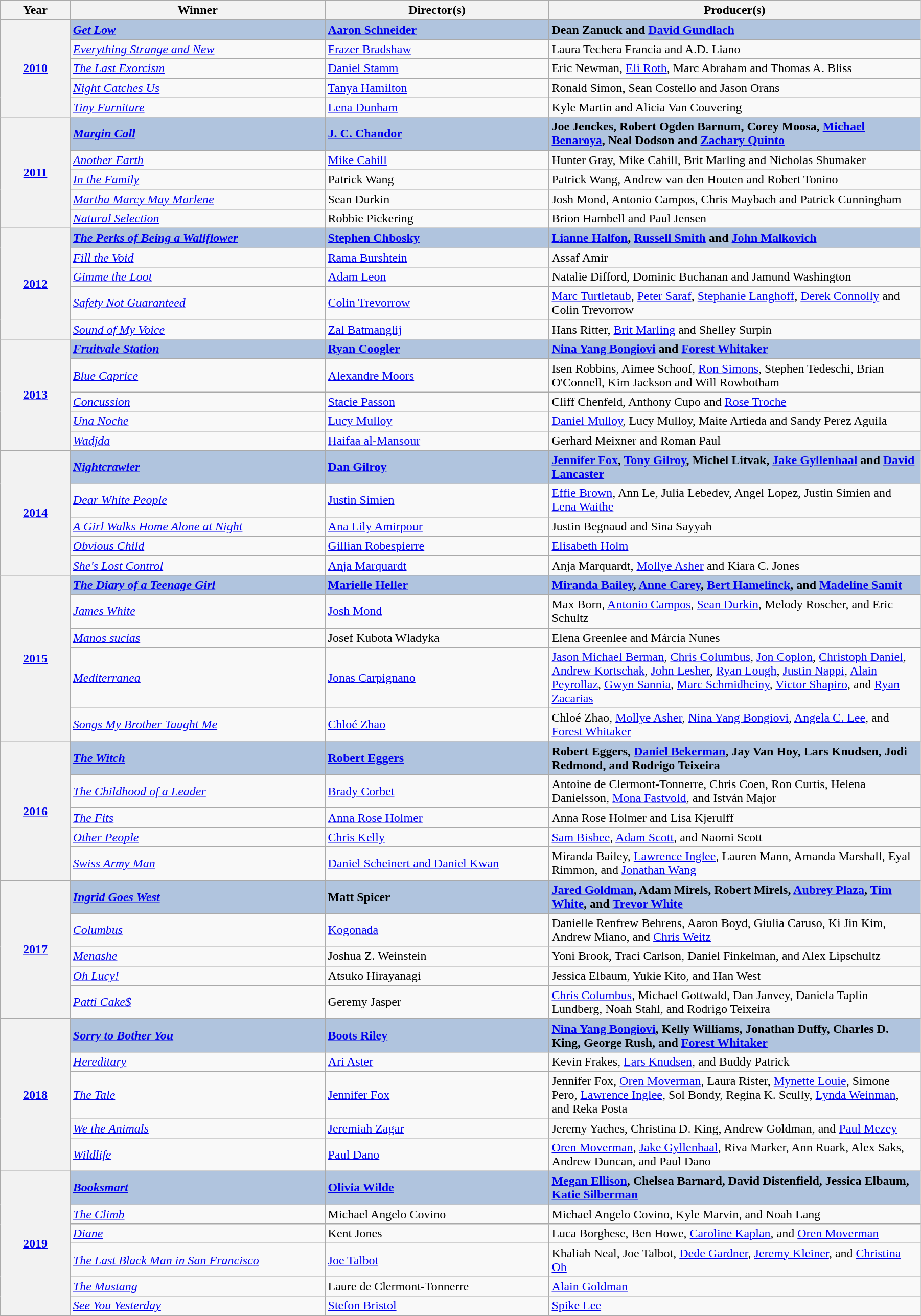<table class="wikitable" width="95%" cellpadding="5">
<tr>
<th width="100">Year</th>
<th width="400">Winner</th>
<th width="350">Director(s)</th>
<th width="600">Producer(s)</th>
</tr>
<tr>
<th rowspan="5" style="text-align:center;"><a href='#'>2010</a></th>
<td style="background:#B0C4DE"><strong><em><a href='#'>Get Low</a></em></strong></td>
<td style="background:#B0C4DE"><strong><a href='#'>Aaron Schneider</a></strong></td>
<td style="background:#B0C4DE"><strong>Dean Zanuck and <a href='#'>David Gundlach</a></strong></td>
</tr>
<tr>
<td><em><a href='#'>Everything Strange and New</a></em></td>
<td><a href='#'>Frazer Bradshaw</a></td>
<td>Laura Techera Francia and A.D. Liano</td>
</tr>
<tr>
<td><em><a href='#'>The Last Exorcism</a></em></td>
<td><a href='#'>Daniel Stamm</a></td>
<td>Eric Newman, <a href='#'>Eli Roth</a>, Marc Abraham and Thomas A. Bliss</td>
</tr>
<tr>
<td><em><a href='#'>Night Catches Us</a></em></td>
<td><a href='#'>Tanya Hamilton</a></td>
<td>Ronald Simon, Sean Costello and Jason Orans</td>
</tr>
<tr>
<td><em><a href='#'>Tiny Furniture</a></em></td>
<td><a href='#'>Lena Dunham</a></td>
<td>Kyle Martin and Alicia Van Couvering</td>
</tr>
<tr>
<th rowspan="5" style="text-align:center;"><a href='#'>2011</a></th>
<td style="background:#B0C4DE"><strong><em><a href='#'>Margin Call</a></em></strong></td>
<td style="background:#B0C4DE"><strong><a href='#'>J. C. Chandor</a></strong></td>
<td style="background:#B0C4DE"><strong>Joe Jenckes, Robert Ogden Barnum, Corey Moosa, <a href='#'>Michael Benaroya</a>, Neal Dodson and <a href='#'>Zachary Quinto</a></strong></td>
</tr>
<tr>
<td><em><a href='#'>Another Earth</a></em></td>
<td><a href='#'>Mike Cahill</a></td>
<td>Hunter Gray, Mike Cahill, Brit Marling and Nicholas Shumaker</td>
</tr>
<tr>
<td><em><a href='#'>In the Family</a></em></td>
<td>Patrick Wang</td>
<td>Patrick Wang, Andrew van den Houten and Robert Tonino</td>
</tr>
<tr>
<td><em><a href='#'>Martha Marcy May Marlene</a></em></td>
<td>Sean Durkin</td>
<td>Josh Mond, Antonio Campos, Chris Maybach and Patrick Cunningham</td>
</tr>
<tr>
<td><em><a href='#'>Natural Selection</a></em></td>
<td>Robbie Pickering</td>
<td>Brion Hambell and Paul Jensen</td>
</tr>
<tr>
<th rowspan="5" style="text-align:center;"><a href='#'>2012</a></th>
<td style="background:#B0C4DE"><strong><em><a href='#'>The Perks of Being a Wallflower</a></em></strong></td>
<td style="background:#B0C4DE"><strong><a href='#'>Stephen Chbosky</a></strong></td>
<td style="background:#B0C4DE"><strong><a href='#'>Lianne Halfon</a>, <a href='#'>Russell Smith</a> and <a href='#'>John Malkovich</a></strong></td>
</tr>
<tr>
<td><em><a href='#'>Fill the Void</a></em></td>
<td><a href='#'>Rama Burshtein</a></td>
<td>Assaf Amir</td>
</tr>
<tr>
<td><em><a href='#'>Gimme the Loot</a></em></td>
<td><a href='#'>Adam Leon</a></td>
<td>Natalie Difford, Dominic Buchanan and Jamund Washington</td>
</tr>
<tr>
<td><em><a href='#'>Safety Not Guaranteed</a></em></td>
<td><a href='#'>Colin Trevorrow</a></td>
<td><a href='#'>Marc Turtletaub</a>, <a href='#'>Peter Saraf</a>, <a href='#'>Stephanie Langhoff</a>, <a href='#'>Derek Connolly</a> and Colin Trevorrow</td>
</tr>
<tr>
<td><em><a href='#'>Sound of My Voice</a></em></td>
<td><a href='#'>Zal Batmanglij</a></td>
<td>Hans Ritter, <a href='#'>Brit Marling</a> and Shelley Surpin</td>
</tr>
<tr>
<th rowspan="5" style="text-align:center;"><a href='#'>2013</a></th>
<td style="background:#B0C4DE"><strong><em><a href='#'>Fruitvale Station</a></em></strong></td>
<td style="background:#B0C4DE"><strong><a href='#'>Ryan Coogler</a></strong></td>
<td style="background:#B0C4DE"><strong><a href='#'>Nina Yang Bongiovi</a> and <a href='#'>Forest Whitaker</a></strong></td>
</tr>
<tr>
<td><em><a href='#'>Blue Caprice</a></em></td>
<td><a href='#'>Alexandre Moors</a></td>
<td>Isen Robbins, Aimee Schoof, <a href='#'>Ron Simons</a>, Stephen Tedeschi, Brian O'Connell, Kim Jackson and Will Rowbotham</td>
</tr>
<tr>
<td><em><a href='#'>Concussion</a></em></td>
<td><a href='#'>Stacie Passon</a></td>
<td>Cliff Chenfeld, Anthony Cupo and <a href='#'>Rose Troche</a></td>
</tr>
<tr>
<td><em><a href='#'>Una Noche</a></em></td>
<td><a href='#'>Lucy Mulloy</a></td>
<td><a href='#'>Daniel Mulloy</a>, Lucy Mulloy, Maite Artieda and Sandy Perez Aguila</td>
</tr>
<tr>
<td><em><a href='#'>Wadjda</a></em></td>
<td><a href='#'>Haifaa al-Mansour</a></td>
<td>Gerhard Meixner and Roman Paul</td>
</tr>
<tr>
<th rowspan="5" style="text-align:center;"><a href='#'>2014</a></th>
<td style="background:#B0C4DE"><strong><em><a href='#'>Nightcrawler</a></em></strong></td>
<td style="background:#B0C4DE"><strong><a href='#'>Dan Gilroy</a></strong></td>
<td style="background:#B0C4DE"><strong><a href='#'>Jennifer Fox</a>, <a href='#'>Tony Gilroy</a>, Michel Litvak, <a href='#'>Jake Gyllenhaal</a> and <a href='#'>David Lancaster</a></strong></td>
</tr>
<tr>
<td><em><a href='#'>Dear White People</a></em></td>
<td><a href='#'>Justin Simien</a></td>
<td><a href='#'>Effie Brown</a>, Ann Le, Julia Lebedev, Angel Lopez, Justin Simien and <a href='#'>Lena Waithe</a></td>
</tr>
<tr>
<td><em><a href='#'>A Girl Walks Home Alone at Night</a></em></td>
<td><a href='#'>Ana Lily Amirpour</a></td>
<td>Justin Begnaud and Sina Sayyah</td>
</tr>
<tr>
<td><em><a href='#'>Obvious Child</a></em></td>
<td><a href='#'>Gillian Robespierre</a></td>
<td><a href='#'>Elisabeth Holm</a></td>
</tr>
<tr>
<td><em><a href='#'>She's Lost Control</a></em></td>
<td><a href='#'>Anja Marquardt</a></td>
<td>Anja Marquardt, <a href='#'>Mollye Asher</a> and Kiara C. Jones</td>
</tr>
<tr>
<th rowspan="5" style="text-align:center;"><a href='#'>2015</a></th>
<td style="background:#B0C4DE;"><strong><em><a href='#'>The Diary of a Teenage Girl</a></em></strong></td>
<td style="background:#B0C4DE;"><strong><a href='#'>Marielle Heller</a></strong></td>
<td style="background:#B0C4DE;"><strong><a href='#'>Miranda Bailey</a>, <a href='#'>Anne Carey</a>, <a href='#'>Bert Hamelinck</a>, and <a href='#'>Madeline Samit</a></strong></td>
</tr>
<tr>
<td><em><a href='#'>James White</a></em></td>
<td><a href='#'>Josh Mond</a></td>
<td>Max Born, <a href='#'>Antonio Campos</a>, <a href='#'>Sean Durkin</a>, Melody Roscher, and Eric Schultz</td>
</tr>
<tr>
<td><em><a href='#'>Manos sucias</a></em></td>
<td>Josef Kubota Wladyka</td>
<td>Elena Greenlee and Márcia Nunes</td>
</tr>
<tr>
<td><em><a href='#'>Mediterranea</a></em></td>
<td><a href='#'>Jonas Carpignano</a></td>
<td><a href='#'>Jason Michael Berman</a>, <a href='#'>Chris Columbus</a>, <a href='#'>Jon Coplon</a>, <a href='#'>Christoph Daniel</a>, <a href='#'>Andrew Kortschak</a>, <a href='#'>John Lesher</a>, <a href='#'>Ryan Lough</a>, <a href='#'>Justin Nappi</a>, <a href='#'>Alain Peyrollaz</a>, <a href='#'>Gwyn Sannia</a>, <a href='#'>Marc Schmidheiny</a>, <a href='#'>Victor Shapiro</a>, and <a href='#'>Ryan Zacarias</a></td>
</tr>
<tr>
<td><em><a href='#'>Songs My Brother Taught Me</a></em></td>
<td><a href='#'>Chloé Zhao</a></td>
<td>Chloé Zhao, <a href='#'>Mollye Asher</a>, <a href='#'>Nina Yang Bongiovi</a>, <a href='#'>Angela C. Lee</a>, and <a href='#'>Forest Whitaker</a></td>
</tr>
<tr>
<th rowspan="5" style="text-align:center;"><a href='#'>2016</a><br></th>
<td style="background:#B0C4DE;"><strong><em><a href='#'>The Witch</a></em></strong></td>
<td style="background:#B0C4DE;"><strong><a href='#'>Robert Eggers</a></strong></td>
<td style="background:#B0C4DE;"><strong>Robert Eggers, <a href='#'>Daniel Bekerman</a>, Jay Van Hoy, Lars Knudsen, Jodi Redmond, and Rodrigo Teixeira</strong></td>
</tr>
<tr>
<td><em><a href='#'>The Childhood of a Leader</a></em></td>
<td><a href='#'>Brady Corbet</a></td>
<td>Antoine de Clermont-Tonnerre, Chris Coen, Ron Curtis, Helena Danielsson, <a href='#'>Mona Fastvold</a>, and István Major</td>
</tr>
<tr>
<td><em><a href='#'>The Fits</a></em></td>
<td><a href='#'>Anna Rose Holmer</a></td>
<td>Anna Rose Holmer and Lisa Kjerulff</td>
</tr>
<tr>
<td><em><a href='#'>Other People</a></em></td>
<td><a href='#'>Chris Kelly</a></td>
<td><a href='#'>Sam Bisbee</a>, <a href='#'>Adam Scott</a>, and Naomi Scott</td>
</tr>
<tr>
<td><em><a href='#'>Swiss Army Man</a></em></td>
<td><a href='#'>Daniel Scheinert and Daniel Kwan</a></td>
<td>Miranda Bailey, <a href='#'>Lawrence Inglee</a>, Lauren Mann, Amanda Marshall, Eyal Rimmon, and <a href='#'>Jonathan Wang</a></td>
</tr>
<tr>
<th rowspan="5" style="text-align:center;"><a href='#'>2017</a><br></th>
<td style="background:#B0C4DE;"><strong><em><a href='#'>Ingrid Goes West</a></em></strong></td>
<td style="background:#B0C4DE;"><strong>Matt Spicer</strong></td>
<td style="background:#B0C4DE;"><strong><a href='#'>Jared Goldman</a>, Adam Mirels, Robert Mirels, <a href='#'>Aubrey Plaza</a>, <a href='#'>Tim White</a>, and <a href='#'>Trevor White</a></strong></td>
</tr>
<tr>
<td><em><a href='#'>Columbus</a></em></td>
<td><a href='#'>Kogonada</a></td>
<td>Danielle Renfrew Behrens, Aaron Boyd, Giulia Caruso, Ki Jin Kim, Andrew Miano, and <a href='#'>Chris Weitz</a></td>
</tr>
<tr>
<td><em><a href='#'>Menashe</a></em></td>
<td>Joshua Z. Weinstein</td>
<td>Yoni Brook, Traci Carlson, Daniel Finkelman, and Alex Lipschultz</td>
</tr>
<tr>
<td><em><a href='#'>Oh Lucy!</a></em></td>
<td>Atsuko Hirayanagi</td>
<td>Jessica Elbaum, Yukie Kito, and Han West</td>
</tr>
<tr>
<td><em><a href='#'>Patti Cake$</a></em></td>
<td>Geremy Jasper</td>
<td><a href='#'>Chris Columbus</a>, Michael Gottwald, Dan Janvey, Daniela Taplin Lundberg, Noah Stahl, and Rodrigo Teixeira</td>
</tr>
<tr>
<th rowspan="5" style="text-align:center;"><a href='#'>2018</a></th>
<td style="background:#B0C4DE"><strong><em><a href='#'>Sorry to Bother You</a></em></strong></td>
<td style="background:#B0C4DE"><strong><a href='#'>Boots Riley</a></strong></td>
<td style="background:#B0C4DE"><strong><a href='#'>Nina Yang Bongiovi</a>, Kelly Williams, Jonathan Duffy, Charles D. King, George Rush, and <a href='#'>Forest Whitaker</a></strong></td>
</tr>
<tr>
<td><em><a href='#'>Hereditary</a></em></td>
<td><a href='#'>Ari Aster</a></td>
<td>Kevin Frakes, <a href='#'>Lars Knudsen</a>, and Buddy Patrick</td>
</tr>
<tr>
<td><em><a href='#'>The Tale</a></em></td>
<td><a href='#'>Jennifer Fox</a></td>
<td>Jennifer Fox, <a href='#'>Oren Moverman</a>, Laura Rister, <a href='#'>Mynette Louie</a>, Simone Pero, <a href='#'>Lawrence Inglee</a>, Sol Bondy, Regina K. Scully, <a href='#'>Lynda Weinman</a>, and Reka Posta</td>
</tr>
<tr>
<td><em><a href='#'>We the Animals</a></em></td>
<td><a href='#'>Jeremiah Zagar</a></td>
<td>Jeremy Yaches, Christina D. King, Andrew Goldman, and <a href='#'>Paul Mezey</a></td>
</tr>
<tr>
<td><em><a href='#'>Wildlife</a></em></td>
<td><a href='#'>Paul Dano</a></td>
<td><a href='#'>Oren Moverman</a>, <a href='#'>Jake Gyllenhaal</a>, Riva Marker, Ann Ruark, Alex Saks, Andrew Duncan, and Paul Dano</td>
</tr>
<tr>
<th rowspan="6" style="text-align:center;"><a href='#'>2019</a><br></th>
<td style="background:#B0C4DE"><strong><em><a href='#'>Booksmart</a></em></strong></td>
<td style="background:#B0C4DE"><strong><a href='#'>Olivia Wilde</a></strong></td>
<td style="background:#B0C4DE"><strong><a href='#'>Megan Ellison</a>, Chelsea Barnard, David Distenfield, Jessica Elbaum, <a href='#'>Katie Silberman</a></strong></td>
</tr>
<tr>
<td><em><a href='#'>The Climb</a></em></td>
<td>Michael Angelo Covino</td>
<td>Michael Angelo Covino, Kyle Marvin, and Noah Lang</td>
</tr>
<tr>
<td><em><a href='#'>Diane</a></em></td>
<td>Kent Jones</td>
<td>Luca Borghese, Ben Howe, <a href='#'>Caroline Kaplan</a>, and <a href='#'>Oren Moverman</a></td>
</tr>
<tr>
<td><em><a href='#'>The Last Black Man in San Francisco</a></em></td>
<td><a href='#'>Joe Talbot</a></td>
<td>Khaliah Neal, Joe Talbot, <a href='#'>Dede Gardner</a>, <a href='#'>Jeremy Kleiner</a>, and <a href='#'>Christina Oh</a></td>
</tr>
<tr>
<td><em><a href='#'>The Mustang</a></em></td>
<td>Laure de Clermont-Tonnerre</td>
<td><a href='#'>Alain Goldman</a></td>
</tr>
<tr>
<td><em><a href='#'>See You Yesterday</a></em></td>
<td><a href='#'>Stefon Bristol</a></td>
<td><a href='#'>Spike Lee</a></td>
</tr>
</table>
